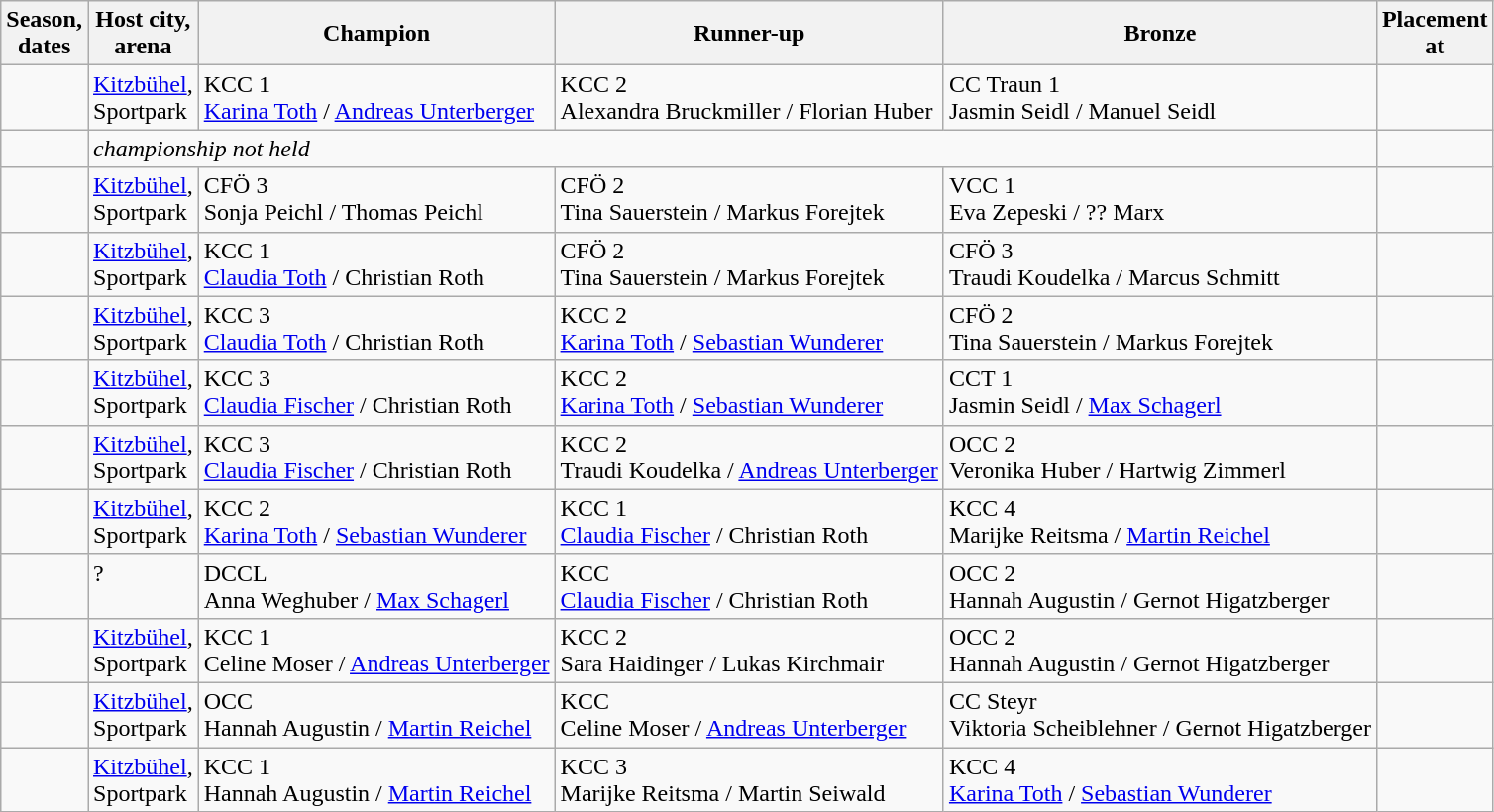<table class="wikitable">
<tr>
<th>Season,<br>dates</th>
<th>Host city,<br>arena</th>
<th>Champion</th>
<th>Runner-up</th>
<th>Bronze</th>
<th>Placement<br>at </th>
</tr>
<tr valign="top">
<td></td>
<td><a href='#'>Kitzbühel</a>,<br>Sportpark</td>
<td>KCC 1<br><a href='#'>Karina Toth</a> / <a href='#'>Andreas Unterberger</a></td>
<td>KCC 2<br>Alexandra Bruckmiller / Florian Huber</td>
<td>CC Traun 1<br>Jasmin Seidl / Manuel Seidl</td>
<td></td>
</tr>
<tr valign="top">
<td></td>
<td colspan=4><em>championship not held</em></td>
<td></td>
</tr>
<tr valign="top">
<td></td>
<td><a href='#'>Kitzbühel</a>,<br>Sportpark</td>
<td>CFÖ 3<br>Sonja Peichl / Thomas Peichl</td>
<td>CFÖ 2<br>Tina Sauerstein / Markus Forejtek</td>
<td>VCC 1<br>Eva Zepeski / ?? Marx</td>
<td></td>
</tr>
<tr valign="top">
<td></td>
<td><a href='#'>Kitzbühel</a>,<br>Sportpark</td>
<td>KCC 1<br><a href='#'>Claudia Toth</a> / Christian Roth</td>
<td>CFÖ 2<br>Tina Sauerstein / Markus Forejtek</td>
<td>CFÖ 3<br>Traudi Koudelka / Marcus Schmitt</td>
<td></td>
</tr>
<tr valign="top">
<td></td>
<td><a href='#'>Kitzbühel</a>,<br>Sportpark</td>
<td>KCC 3<br><a href='#'>Claudia Toth</a> / Christian Roth</td>
<td>KCC 2<br><a href='#'>Karina Toth</a> / <a href='#'>Sebastian Wunderer</a></td>
<td>CFÖ 2<br>Tina Sauerstein / Markus Forejtek</td>
<td></td>
</tr>
<tr valign="top">
<td></td>
<td><a href='#'>Kitzbühel</a>,<br>Sportpark</td>
<td>KCC 3<br><a href='#'>Claudia Fischer</a> / Christian Roth</td>
<td>KCC 2<br><a href='#'>Karina Toth</a> / <a href='#'>Sebastian Wunderer</a></td>
<td>CCT 1<br>Jasmin Seidl / <a href='#'>Max Schagerl</a></td>
<td></td>
</tr>
<tr valign="top">
<td></td>
<td><a href='#'>Kitzbühel</a>,<br>Sportpark</td>
<td>KCC 3<br><a href='#'>Claudia Fischer</a> / Christian Roth</td>
<td>KCC 2<br>Traudi Koudelka / <a href='#'>Andreas Unterberger</a></td>
<td>OCC 2<br>Veronika Huber / Hartwig Zimmerl</td>
<td></td>
</tr>
<tr valign="top">
<td></td>
<td><a href='#'>Kitzbühel</a>,<br>Sportpark</td>
<td>KCC 2<br><a href='#'>Karina Toth</a> / <a href='#'>Sebastian Wunderer</a></td>
<td>KCC 1<br><a href='#'>Claudia Fischer</a> / Christian Roth</td>
<td>KCC 4<br>Marijke Reitsma / <a href='#'>Martin Reichel</a></td>
<td></td>
</tr>
<tr valign="top">
<td></td>
<td>?</td>
<td>DCCL<br>Anna Weghuber / <a href='#'>Max Schagerl</a></td>
<td>KCC<br><a href='#'>Claudia Fischer</a> / Christian Roth</td>
<td>OCC 2<br>Hannah Augustin / Gernot Higatzberger</td>
<td></td>
</tr>
<tr valign="top">
<td></td>
<td><a href='#'>Kitzbühel</a>,<br>Sportpark</td>
<td>KCC 1<br>Celine Moser / <a href='#'>Andreas Unterberger</a></td>
<td>KCC 2<br>Sara Haidinger / Lukas Kirchmair</td>
<td>OCC 2<br>Hannah Augustin / Gernot Higatzberger</td>
<td></td>
</tr>
<tr valign="top">
<td></td>
<td><a href='#'>Kitzbühel</a>,<br>Sportpark</td>
<td>OCC<br>Hannah Augustin / <a href='#'>Martin Reichel</a></td>
<td>KCC<br>Celine Moser / <a href='#'>Andreas Unterberger</a></td>
<td>CC Steyr<br>Viktoria Scheiblehner / Gernot Higatzberger</td>
<td></td>
</tr>
<tr valign="top">
<td></td>
<td><a href='#'>Kitzbühel</a>,<br>Sportpark</td>
<td>KCC 1<br>Hannah Augustin / <a href='#'>Martin Reichel</a></td>
<td>KCC 3<br>Marijke Reitsma / Martin Seiwald</td>
<td>KCC 4<br><a href='#'>Karina Toth</a> / <a href='#'>Sebastian Wunderer</a></td>
<td><br></td>
</tr>
</table>
